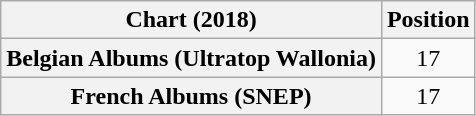<table class="wikitable sortable plainrowheaders" style="text-align:center">
<tr>
<th scope="col">Chart (2018)</th>
<th scope="col">Position</th>
</tr>
<tr>
<th scope="row">Belgian Albums (Ultratop Wallonia)</th>
<td>17</td>
</tr>
<tr>
<th scope="row">French Albums (SNEP)</th>
<td>17</td>
</tr>
</table>
